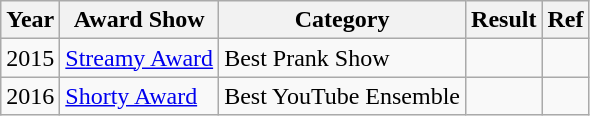<table class="wikitable">
<tr>
<th>Year</th>
<th>Award Show</th>
<th>Category</th>
<th>Result</th>
<th>Ref</th>
</tr>
<tr>
<td>2015</td>
<td><a href='#'>Streamy Award</a></td>
<td>Best Prank Show</td>
<td></td>
<td></td>
</tr>
<tr>
<td>2016</td>
<td><a href='#'>Shorty Award</a></td>
<td>Best YouTube Ensemble</td>
<td></td>
<td></td>
</tr>
</table>
